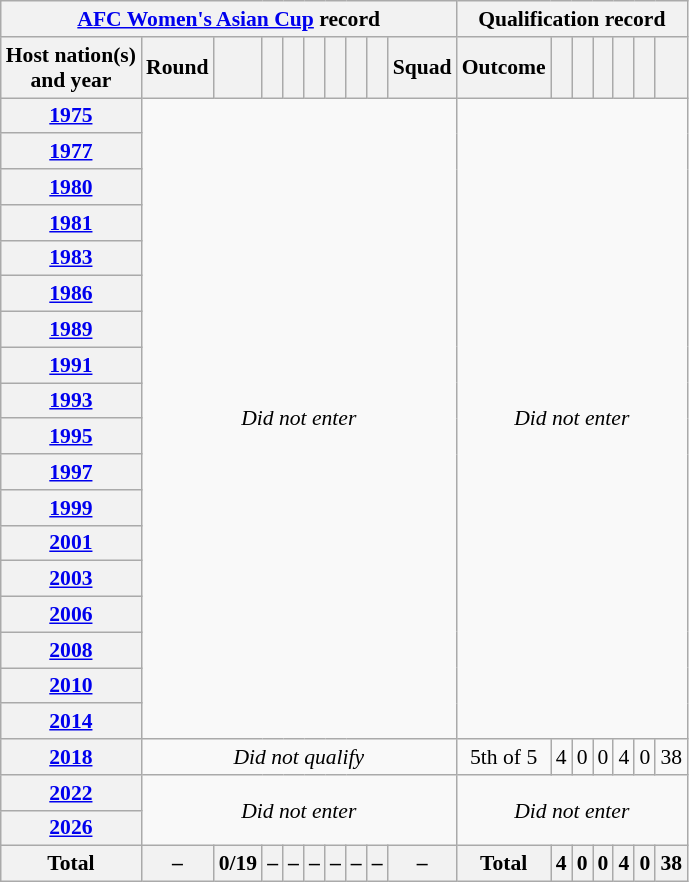<table class="wikitable" style="font-size:90%; text-align:center;">
<tr>
<th style="color:   "width:1%; colspan=10><a href='#'>AFC Women's Asian Cup</a> record</th>
<th colspan=7>Qualification record</th>
</tr>
<tr>
<th scope="col">Host nation(s)<br>and year</th>
<th scope="col">Round</th>
<th scope="col"></th>
<th scope="col"></th>
<th scope="col"></th>
<th scope="col"></th>
<th scope="col"></th>
<th scope="col"></th>
<th scope="col"></th>
<th scope="col">Squad</th>
<th scope="col">Outcome</th>
<th scope="col"></th>
<th scope="col"></th>
<th scope="col"></th>
<th scope="col"></th>
<th scope="col"></th>
<th scope="col"></th>
</tr>
<tr>
<th scope="row"> <a href='#'>1975</a></th>
<td colspan="9" rowspan="18"><em>Did not enter</em></td>
<td colspan="7" rowspan="18"><em>Did not enter</em></td>
</tr>
<tr>
<th scope="row"> <a href='#'>1977</a></th>
</tr>
<tr>
<th scope="row"> <a href='#'>1980</a></th>
</tr>
<tr>
<th scope="row"> <a href='#'>1981</a></th>
</tr>
<tr>
<th scope="row"> <a href='#'>1983</a></th>
</tr>
<tr>
<th scope="row"> <a href='#'>1986</a></th>
</tr>
<tr>
<th scope="row"> <a href='#'>1989</a></th>
</tr>
<tr>
<th scope="row"> <a href='#'>1991</a></th>
</tr>
<tr>
<th scope="row"> <a href='#'>1993</a></th>
</tr>
<tr>
<th scope="row"> <a href='#'>1995</a></th>
</tr>
<tr>
<th scope="row"> <a href='#'>1997</a></th>
</tr>
<tr>
<th scope="row"> <a href='#'>1999</a></th>
</tr>
<tr>
<th scope="row"> <a href='#'>2001</a></th>
</tr>
<tr>
<th scope="row"> <a href='#'>2003</a></th>
</tr>
<tr>
<th scope="row"> <a href='#'>2006</a></th>
</tr>
<tr>
<th scope="row"> <a href='#'>2008</a></th>
</tr>
<tr>
<th scope="row"> <a href='#'>2010</a></th>
</tr>
<tr>
<th scope="row"> <a href='#'>2014</a></th>
</tr>
<tr>
<th scope="row"> <a href='#'>2018</a></th>
<td colspan="9"><em>Did not qualify</em></td>
<td>5th of 5</td>
<td>4</td>
<td>0</td>
<td>0</td>
<td>4</td>
<td>0</td>
<td>38</td>
</tr>
<tr>
<th scope="row"> <a href='#'>2022</a></th>
<td rowspan="2" colspan="9"><em>Did not enter</em></td>
<td rowspan="2" colspan="7"><em>Did not enter</em></td>
</tr>
<tr>
<th scope="row"> <a href='#'>2026</a></th>
</tr>
<tr>
<th>Total</th>
<th>–</th>
<th>0/19</th>
<th>–</th>
<th>–</th>
<th>–</th>
<th>–</th>
<th>–</th>
<th>–</th>
<th>–</th>
<th>Total</th>
<th>4</th>
<th>0</th>
<th>0</th>
<th>4</th>
<th>0</th>
<th>38</th>
</tr>
</table>
